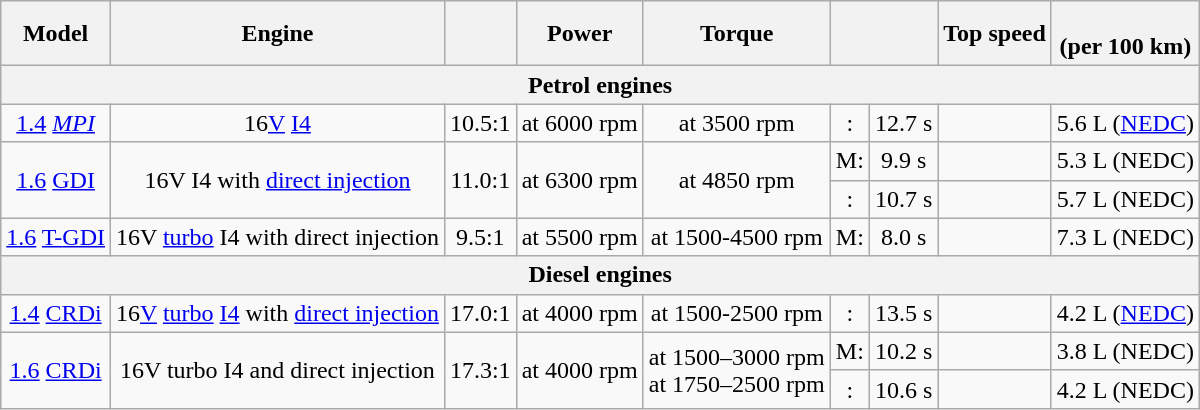<table class="wikitable" style="text-align: center;">
<tr>
<th>Model</th>
<th>Engine</th>
<th></th>
<th>Power</th>
<th>Torque</th>
<th colspan="2"></th>
<th>Top speed</th>
<th><br>(per 100 km)</th>
</tr>
<tr>
<th colspan="9">Petrol engines</th>
</tr>
<tr>
<td><a href='#'>1.4</a> <a href='#'><em>MPI</em></a></td>
<td> 16<a href='#'>V</a> <a href='#'>I4</a></td>
<td>10.5:1</td>
<td> at 6000 rpm</td>
<td> at 3500 rpm</td>
<td>:</td>
<td>12.7 s</td>
<td></td>
<td>5.6 L (<a href='#'>NEDC</a>)</td>
</tr>
<tr>
<td rowspan="2"><a href='#'>1.6</a> <a href='#'>GDI</a></td>
<td rowspan="2"> 16V I4 with <a href='#'>direct injection</a></td>
<td rowspan="2">11.0:1</td>
<td rowspan="2"> at 6300 rpm</td>
<td rowspan="2"> at 4850 rpm</td>
<td>M:</td>
<td>9.9 s</td>
<td></td>
<td>5.3 L (NEDC)</td>
</tr>
<tr>
<td>:</td>
<td>10.7 s</td>
<td></td>
<td>5.7 L (NEDC)</td>
</tr>
<tr>
<td><a href='#'>1.6</a> <a href='#'>T-</a><a href='#'>GDI</a></td>
<td> 16V <a href='#'>turbo</a> I4 with direct injection</td>
<td>9.5:1</td>
<td> at 5500 rpm</td>
<td> at 1500-4500 rpm</td>
<td>M:</td>
<td>8.0 s</td>
<td></td>
<td>7.3 L (NEDC)</td>
</tr>
<tr>
<th colspan="9">Diesel engines</th>
</tr>
<tr>
<td><a href='#'>1.4</a> <a href='#'>CRDi</a></td>
<td> 16<a href='#'>V</a> <a href='#'>turbo</a> <a href='#'>I4</a> with <a href='#'>direct injection</a></td>
<td>17.0:1</td>
<td> at 4000 rpm</td>
<td> at 1500-2500 rpm</td>
<td>:</td>
<td>13.5 s</td>
<td></td>
<td>4.2 L (<a href='#'>NEDC</a>)</td>
</tr>
<tr>
<td rowspan="2"><a href='#'>1.6</a> <a href='#'>CRDi</a></td>
<td rowspan="2"> 16V turbo I4 and direct injection</td>
<td rowspan="2">17.3:1</td>
<td rowspan="2"> at 4000 rpm</td>
<td rowspan="2"> at 1500–3000 rpm<br> at 1750–2500 rpm</td>
<td>M:</td>
<td>10.2 s</td>
<td></td>
<td>3.8 L (NEDC)</td>
</tr>
<tr>
<td>:</td>
<td>10.6 s</td>
<td></td>
<td>4.2 L (NEDC)</td>
</tr>
</table>
